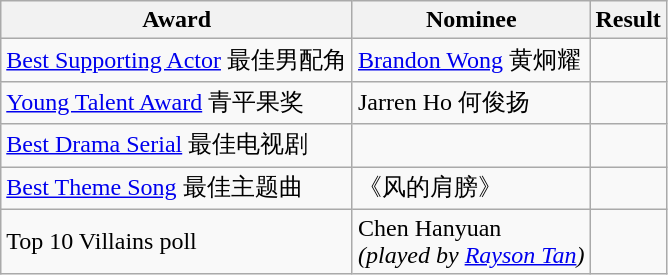<table class="wikitable">
<tr>
<th>Award</th>
<th>Nominee</th>
<th>Result</th>
</tr>
<tr>
<td><a href='#'>Best Supporting Actor</a> 最佳男配角</td>
<td><a href='#'>Brandon Wong</a> 黄炯耀</td>
<td></td>
</tr>
<tr>
<td><a href='#'>Young Talent Award</a> 青平果奖</td>
<td>Jarren Ho 何俊扬</td>
<td></td>
</tr>
<tr>
<td><a href='#'>Best Drama Serial</a> 最佳电视剧</td>
<td></td>
<td></td>
</tr>
<tr>
<td><a href='#'>Best Theme Song</a> 最佳主题曲</td>
<td>《风的肩膀》</td>
<td></td>
</tr>
<tr>
<td>Top 10 Villains poll</td>
<td>Chen Hanyuan<br><em>(played by <a href='#'>Rayson Tan</a>)</em></td>
<td></td>
</tr>
</table>
